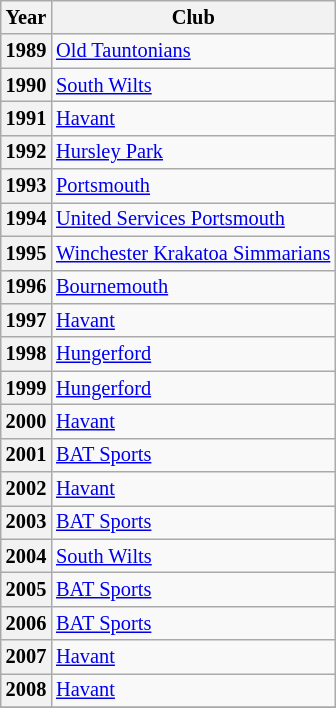<table class="wikitable" style="font-size:85%">
<tr>
<th>Year</th>
<th>Club</th>
</tr>
<tr>
<th scope="row">1989</th>
<td><a href='#'>Old Tauntonians</a></td>
</tr>
<tr>
<th scope="row">1990</th>
<td><a href='#'>South Wilts</a></td>
</tr>
<tr>
<th scope="row">1991</th>
<td><a href='#'>Havant</a></td>
</tr>
<tr>
<th scope="row">1992</th>
<td><a href='#'>Hursley Park</a></td>
</tr>
<tr>
<th scope="row">1993</th>
<td><a href='#'>Portsmouth</a></td>
</tr>
<tr>
<th scope="row">1994</th>
<td><a href='#'>United Services Portsmouth</a></td>
</tr>
<tr>
<th scope="row">1995</th>
<td><a href='#'>Winchester Krakatoa Simmarians</a></td>
</tr>
<tr>
<th scope="row">1996</th>
<td><a href='#'>Bournemouth</a></td>
</tr>
<tr>
<th scope="row">1997</th>
<td><a href='#'>Havant</a></td>
</tr>
<tr>
<th scope="row">1998</th>
<td><a href='#'>Hungerford</a></td>
</tr>
<tr>
<th scope="row">1999</th>
<td><a href='#'>Hungerford</a></td>
</tr>
<tr>
<th scope="row">2000</th>
<td><a href='#'>Havant</a></td>
</tr>
<tr>
<th scope="row">2001</th>
<td><a href='#'>BAT Sports</a></td>
</tr>
<tr>
<th scope="row">2002</th>
<td><a href='#'>Havant</a></td>
</tr>
<tr>
<th scope="row">2003</th>
<td><a href='#'>BAT Sports</a></td>
</tr>
<tr>
<th scope="row">2004</th>
<td><a href='#'>South Wilts</a></td>
</tr>
<tr>
<th scope="row">2005</th>
<td><a href='#'>BAT Sports</a></td>
</tr>
<tr>
<th scope="row">2006</th>
<td><a href='#'>BAT Sports</a></td>
</tr>
<tr>
<th scope="row">2007</th>
<td><a href='#'>Havant</a></td>
</tr>
<tr>
<th scope="row">2008</th>
<td><a href='#'>Havant</a></td>
</tr>
<tr>
</tr>
</table>
